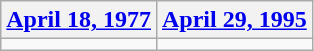<table class=wikitable>
<tr>
<th><a href='#'>April 18, 1977</a></th>
<th><a href='#'>April 29, 1995</a></th>
</tr>
<tr>
<td></td>
<td></td>
</tr>
</table>
